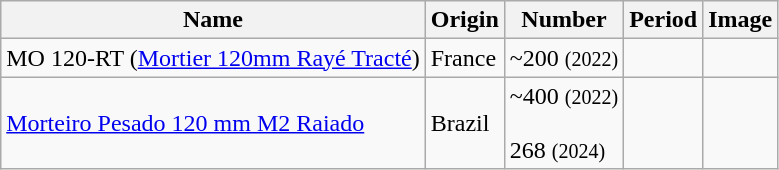<table class="wikitable mw-collapsible mw-collapsed">
<tr>
<th>Name</th>
<th>Origin</th>
<th>Number</th>
<th>Period</th>
<th>Image</th>
</tr>
<tr>
<td>MO 120-RT (<a href='#'>Mortier 120mm Rayé Tracté</a>)</td>
<td>France</td>
<td>~200 <small>(2022)</small></td>
<td></td>
<td></td>
</tr>
<tr>
<td><a href='#'>Morteiro Pesado 120 mm M2 Raiado</a></td>
<td>Brazil</td>
<td>~400 <small>(2022)</small><br><br>268 <small>(2024)</small></td>
<td></td>
<td></td>
</tr>
</table>
